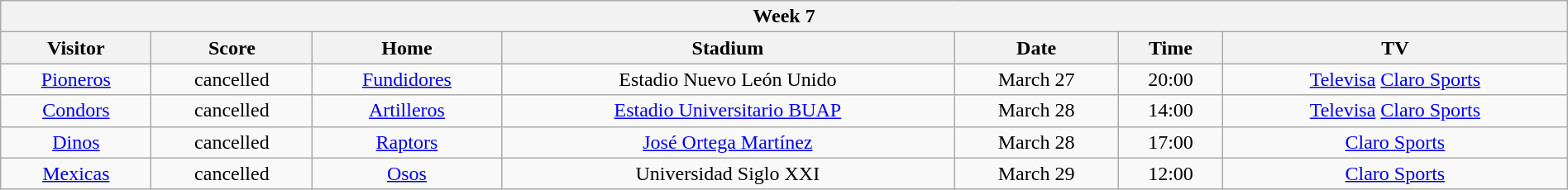<table class="wikitable mw-collapsible mw-collapsed" style="width:100%;">
<tr>
<th colspan="8">Week 7</th>
</tr>
<tr>
<th>Visitor</th>
<th>Score</th>
<th>Home</th>
<th>Stadium</th>
<th>Date</th>
<th>Time</th>
<th>TV</th>
</tr>
<tr align="center">
<td><a href='#'>Pioneros</a></td>
<td>cancelled</td>
<td><a href='#'>Fundidores</a></td>
<td>Estadio Nuevo León Unido</td>
<td>March 27</td>
<td>20:00</td>
<td><a href='#'>Televisa</a> <a href='#'>Claro Sports</a></td>
</tr>
<tr align="center">
<td><a href='#'>Condors</a></td>
<td>cancelled</td>
<td><a href='#'>Artilleros</a></td>
<td><a href='#'>Estadio Universitario BUAP</a></td>
<td>March 28</td>
<td>14:00</td>
<td><a href='#'>Televisa</a> <a href='#'>Claro Sports</a></td>
</tr>
<tr align="center">
<td><a href='#'>Dinos</a></td>
<td>cancelled</td>
<td><a href='#'>Raptors</a></td>
<td><a href='#'>José Ortega Martínez</a></td>
<td>March 28</td>
<td>17:00</td>
<td><a href='#'>Claro Sports</a></td>
</tr>
<tr align="center">
<td><a href='#'>Mexicas</a></td>
<td>cancelled</td>
<td><a href='#'>Osos</a></td>
<td>Universidad Siglo XXI</td>
<td>March 29</td>
<td>12:00</td>
<td><a href='#'>Claro Sports</a></td>
</tr>
</table>
